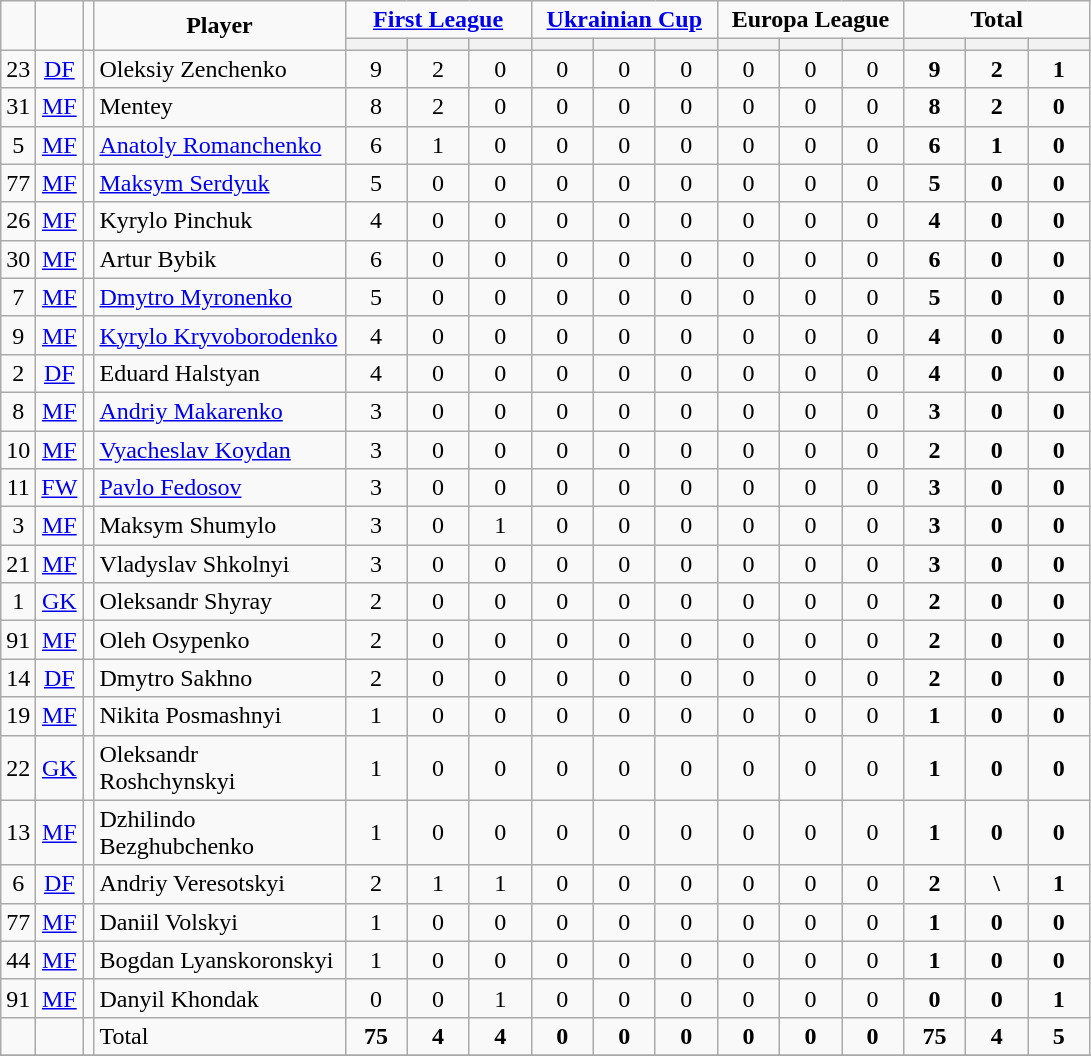<table class="wikitable" style="text-align:center">
<tr>
<td rowspan="2" !width=15><strong></strong></td>
<td rowspan="2" !width=15><strong></strong></td>
<td rowspan="2" !width=15><strong></strong></td>
<td rowspan="2" ! style="width:160px;"><strong>Player</strong></td>
<td colspan="3"><strong><a href='#'>First League</a></strong></td>
<td colspan="3"><strong><a href='#'>Ukrainian Cup</a></strong></td>
<td colspan="3"><strong>Europa League</strong></td>
<td colspan="3"><strong>Total</strong></td>
</tr>
<tr>
<th width=34; background:#fe9;"></th>
<th width=34; background:#fe9;"></th>
<th width=34; background:#ff8888;"></th>
<th width=34; background:#fe9;"></th>
<th width=34; background:#fe9;"></th>
<th width=34; background:#ff8888;"></th>
<th width=34; background:#fe9;"></th>
<th width=34; background:#fe9;"></th>
<th width=34; background:#ff8888;"></th>
<th width=34; background:#fe9;"></th>
<th width=34; background:#fe9;"></th>
<th width=34; background:#ff8888;"></th>
</tr>
<tr>
<td>23</td>
<td><a href='#'>DF</a></td>
<td></td>
<td align=left>Oleksiy Zenchenko</td>
<td>9</td>
<td>2</td>
<td>0</td>
<td>0</td>
<td>0</td>
<td>0</td>
<td>0</td>
<td>0</td>
<td>0</td>
<td><strong>9</strong></td>
<td><strong>2</strong></td>
<td><strong>1</strong></td>
</tr>
<tr>
<td>31</td>
<td><a href='#'>MF</a></td>
<td></td>
<td align=left>Mentey</td>
<td>8</td>
<td>2</td>
<td>0</td>
<td>0</td>
<td>0</td>
<td>0</td>
<td>0</td>
<td>0</td>
<td>0</td>
<td><strong>8</strong></td>
<td><strong>2</strong></td>
<td><strong>0</strong></td>
</tr>
<tr>
<td>5</td>
<td><a href='#'>MF</a></td>
<td></td>
<td align=left><a href='#'>Anatoly Romanchenko</a></td>
<td>6</td>
<td>1</td>
<td>0</td>
<td>0</td>
<td>0</td>
<td>0</td>
<td>0</td>
<td>0</td>
<td>0</td>
<td><strong>6</strong></td>
<td><strong>1</strong></td>
<td><strong>0</strong></td>
</tr>
<tr>
<td>77</td>
<td><a href='#'>MF</a></td>
<td></td>
<td align=left><a href='#'>Maksym Serdyuk</a></td>
<td>5</td>
<td>0</td>
<td>0</td>
<td>0</td>
<td>0</td>
<td>0</td>
<td>0</td>
<td>0</td>
<td>0</td>
<td><strong>5</strong></td>
<td><strong>0</strong></td>
<td><strong>0</strong></td>
</tr>
<tr>
<td>26</td>
<td><a href='#'>MF</a></td>
<td></td>
<td align=left>Kyrylo Pinchuk</td>
<td>4</td>
<td>0</td>
<td>0</td>
<td>0</td>
<td>0</td>
<td>0</td>
<td>0</td>
<td>0</td>
<td>0</td>
<td><strong>4</strong></td>
<td><strong>0</strong></td>
<td><strong>0</strong></td>
</tr>
<tr>
<td>30</td>
<td><a href='#'>MF</a></td>
<td></td>
<td align=left>Artur Bybik</td>
<td>6</td>
<td>0</td>
<td>0</td>
<td>0</td>
<td>0</td>
<td>0</td>
<td>0</td>
<td>0</td>
<td>0</td>
<td><strong>6</strong></td>
<td><strong>0</strong></td>
<td><strong>0</strong></td>
</tr>
<tr>
<td>7</td>
<td><a href='#'>MF</a></td>
<td></td>
<td align=left><a href='#'>Dmytro Myronenko</a></td>
<td>5</td>
<td>0</td>
<td>0</td>
<td>0</td>
<td>0</td>
<td>0</td>
<td>0</td>
<td>0</td>
<td>0</td>
<td><strong>5</strong></td>
<td><strong>0</strong></td>
<td><strong>0</strong></td>
</tr>
<tr>
<td>9</td>
<td><a href='#'>MF</a></td>
<td></td>
<td align=left><a href='#'>Kyrylo Kryvoborodenko</a></td>
<td>4</td>
<td>0</td>
<td>0</td>
<td>0</td>
<td>0</td>
<td>0</td>
<td>0</td>
<td>0</td>
<td>0</td>
<td><strong>4</strong></td>
<td><strong>0</strong></td>
<td><strong>0</strong></td>
</tr>
<tr>
<td>2</td>
<td><a href='#'>DF</a></td>
<td></td>
<td align=left>Eduard Halstyan</td>
<td>4</td>
<td>0</td>
<td>0</td>
<td>0</td>
<td>0</td>
<td>0</td>
<td>0</td>
<td>0</td>
<td>0</td>
<td><strong>4</strong></td>
<td><strong>0</strong></td>
<td><strong>0</strong></td>
</tr>
<tr>
<td>8</td>
<td><a href='#'>MF</a></td>
<td></td>
<td align=left><a href='#'>Andriy Makarenko</a></td>
<td>3</td>
<td>0</td>
<td>0</td>
<td>0</td>
<td>0</td>
<td>0</td>
<td>0</td>
<td>0</td>
<td>0</td>
<td><strong>3</strong></td>
<td><strong>0</strong></td>
<td><strong>0</strong></td>
</tr>
<tr>
<td>10</td>
<td><a href='#'>MF</a></td>
<td></td>
<td align=left><a href='#'>Vyacheslav Koydan</a></td>
<td>3</td>
<td>0</td>
<td>0</td>
<td>0</td>
<td>0</td>
<td>0</td>
<td>0</td>
<td>0</td>
<td>0</td>
<td><strong>2</strong></td>
<td><strong>0</strong></td>
<td><strong>0</strong></td>
</tr>
<tr>
<td>11</td>
<td><a href='#'>FW</a></td>
<td></td>
<td align=left><a href='#'>Pavlo Fedosov</a></td>
<td>3</td>
<td>0</td>
<td>0</td>
<td>0</td>
<td>0</td>
<td>0</td>
<td>0</td>
<td>0</td>
<td>0</td>
<td><strong>3</strong></td>
<td><strong>0</strong></td>
<td><strong>0</strong></td>
</tr>
<tr>
<td>3</td>
<td><a href='#'>MF</a></td>
<td></td>
<td align=left>Maksym Shumylo</td>
<td>3</td>
<td>0</td>
<td>1</td>
<td>0</td>
<td>0</td>
<td>0</td>
<td>0</td>
<td>0</td>
<td>0</td>
<td><strong>3</strong></td>
<td><strong>0</strong></td>
<td><strong>0</strong></td>
</tr>
<tr>
<td>21</td>
<td><a href='#'>MF</a></td>
<td></td>
<td align=left>Vladyslav Shkolnyi</td>
<td>3</td>
<td>0</td>
<td>0</td>
<td>0</td>
<td>0</td>
<td>0</td>
<td>0</td>
<td>0</td>
<td>0</td>
<td><strong>3</strong></td>
<td><strong>0</strong></td>
<td><strong>0</strong></td>
</tr>
<tr>
<td>1</td>
<td><a href='#'>GK</a></td>
<td></td>
<td align=left>Oleksandr Shyray</td>
<td>2</td>
<td>0</td>
<td>0</td>
<td>0</td>
<td>0</td>
<td>0</td>
<td>0</td>
<td>0</td>
<td>0</td>
<td><strong>2</strong></td>
<td><strong>0</strong></td>
<td><strong>0</strong></td>
</tr>
<tr>
<td>91</td>
<td><a href='#'>MF</a></td>
<td></td>
<td align=left>Oleh Osypenko</td>
<td>2</td>
<td>0</td>
<td>0</td>
<td>0</td>
<td>0</td>
<td>0</td>
<td>0</td>
<td>0</td>
<td>0</td>
<td><strong>2</strong></td>
<td><strong>0</strong></td>
<td><strong>0</strong></td>
</tr>
<tr>
<td>14</td>
<td><a href='#'>DF</a></td>
<td></td>
<td align=left>Dmytro Sakhno</td>
<td>2</td>
<td>0</td>
<td>0</td>
<td>0</td>
<td>0</td>
<td>0</td>
<td>0</td>
<td>0</td>
<td>0</td>
<td><strong>2</strong></td>
<td><strong>0</strong></td>
<td><strong>0</strong></td>
</tr>
<tr>
<td>19</td>
<td><a href='#'>MF</a></td>
<td></td>
<td align=left>Nikita Posmashnyi</td>
<td>1</td>
<td>0</td>
<td>0</td>
<td>0</td>
<td>0</td>
<td>0</td>
<td>0</td>
<td>0</td>
<td>0</td>
<td><strong>1</strong></td>
<td><strong>0</strong></td>
<td><strong>0</strong></td>
</tr>
<tr>
<td>22</td>
<td><a href='#'>GK</a></td>
<td></td>
<td align=left>Oleksandr Roshchynskyi</td>
<td>1</td>
<td>0</td>
<td>0</td>
<td>0</td>
<td>0</td>
<td>0</td>
<td>0</td>
<td>0</td>
<td>0</td>
<td><strong>1</strong></td>
<td><strong>0</strong></td>
<td><strong>0</strong></td>
</tr>
<tr>
<td>13</td>
<td><a href='#'>MF</a></td>
<td></td>
<td align=left>Dzhilindo Bezghubchenko</td>
<td>1</td>
<td>0</td>
<td>0</td>
<td>0</td>
<td>0</td>
<td>0</td>
<td>0</td>
<td>0</td>
<td>0</td>
<td><strong>1</strong></td>
<td><strong>0</strong></td>
<td><strong>0</strong></td>
</tr>
<tr>
<td>6</td>
<td><a href='#'>DF</a></td>
<td></td>
<td align=left>Andriy Veresotskyi</td>
<td>2</td>
<td>1</td>
<td>1</td>
<td>0</td>
<td>0</td>
<td>0</td>
<td>0</td>
<td>0</td>
<td>0</td>
<td><strong>2</strong></td>
<td><strong>\</strong></td>
<td><strong>1</strong></td>
</tr>
<tr>
<td>77</td>
<td><a href='#'>MF</a></td>
<td></td>
<td align=left>Daniil Volskyi</td>
<td>1</td>
<td>0</td>
<td>0</td>
<td>0</td>
<td>0</td>
<td>0</td>
<td>0</td>
<td>0</td>
<td>0</td>
<td><strong>1</strong></td>
<td><strong>0</strong></td>
<td><strong>0</strong></td>
</tr>
<tr>
<td>44</td>
<td><a href='#'>MF</a></td>
<td></td>
<td align=left>Bogdan Lyanskoronskyi</td>
<td>1</td>
<td>0</td>
<td>0</td>
<td>0</td>
<td>0</td>
<td>0</td>
<td>0</td>
<td>0</td>
<td>0</td>
<td><strong>1</strong></td>
<td><strong>0</strong></td>
<td><strong>0</strong></td>
</tr>
<tr>
<td>91</td>
<td><a href='#'>MF</a></td>
<td></td>
<td align=left>Danyil Khondak</td>
<td>0</td>
<td>0</td>
<td>1</td>
<td>0</td>
<td>0</td>
<td>0</td>
<td>0</td>
<td>0</td>
<td>0</td>
<td><strong>0</strong></td>
<td><strong>0</strong></td>
<td><strong>1</strong></td>
</tr>
<tr>
<td></td>
<td></td>
<td></td>
<td align=left>Total</td>
<td><strong>75</strong></td>
<td><strong>4</strong></td>
<td><strong>4</strong></td>
<td><strong>0</strong></td>
<td><strong>0</strong></td>
<td><strong>0</strong></td>
<td><strong>0</strong></td>
<td><strong>0</strong></td>
<td><strong>0</strong></td>
<td><strong>75</strong></td>
<td><strong>4</strong></td>
<td><strong>5</strong></td>
</tr>
<tr>
</tr>
</table>
